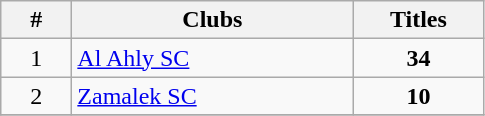<table class="wikitable">
<tr>
<th width=40>#</th>
<th width=180>Clubs</th>
<th width=80>Titles</th>
</tr>
<tr>
<td align=center>1</td>
<td> <a href='#'>Al Ahly SC</a></td>
<td align=center><strong>34</strong></td>
</tr>
<tr>
<td align=center>2</td>
<td> <a href='#'>Zamalek SC</a></td>
<td align=center><strong>10</strong></td>
</tr>
<tr>
</tr>
</table>
